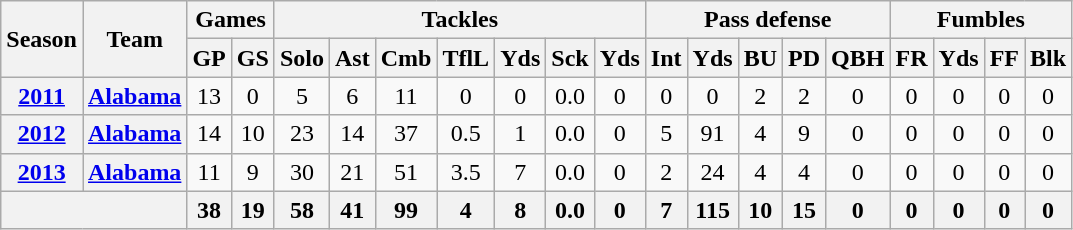<table class=wikitable style="text-align:center;">
<tr>
<th rowspan="2">Season</th>
<th rowspan="2">Team</th>
<th colspan="2">Games</th>
<th colspan="7">Tackles</th>
<th colspan="5">Pass defense</th>
<th colspan="4">Fumbles</th>
</tr>
<tr>
<th>GP</th>
<th>GS</th>
<th>Solo</th>
<th>Ast</th>
<th>Cmb</th>
<th>TflL</th>
<th>Yds</th>
<th>Sck</th>
<th>Yds</th>
<th>Int</th>
<th>Yds</th>
<th>BU</th>
<th>PD</th>
<th>QBH</th>
<th>FR</th>
<th>Yds</th>
<th>FF</th>
<th>Blk</th>
</tr>
<tr>
<th><a href='#'>2011</a></th>
<th><a href='#'>Alabama</a></th>
<td>13</td>
<td>0</td>
<td>5</td>
<td>6</td>
<td>11</td>
<td>0</td>
<td>0</td>
<td>0.0</td>
<td>0</td>
<td>0</td>
<td>0</td>
<td>2</td>
<td>2</td>
<td>0</td>
<td>0</td>
<td>0</td>
<td>0</td>
<td>0</td>
</tr>
<tr>
<th><a href='#'>2012</a></th>
<th><a href='#'>Alabama</a></th>
<td>14</td>
<td>10</td>
<td>23</td>
<td>14</td>
<td>37</td>
<td>0.5</td>
<td>1</td>
<td>0.0</td>
<td>0</td>
<td>5</td>
<td>91</td>
<td>4</td>
<td>9</td>
<td>0</td>
<td>0</td>
<td>0</td>
<td>0</td>
<td>0</td>
</tr>
<tr>
<th><a href='#'>2013</a></th>
<th><a href='#'>Alabama</a></th>
<td>11</td>
<td>9</td>
<td>30</td>
<td>21</td>
<td>51</td>
<td>3.5</td>
<td>7</td>
<td>0.0</td>
<td>0</td>
<td>2</td>
<td>24</td>
<td>4</td>
<td>4</td>
<td>0</td>
<td>0</td>
<td>0</td>
<td>0</td>
<td>0</td>
</tr>
<tr>
<th colspan="2"></th>
<th>38</th>
<th>19</th>
<th>58</th>
<th>41</th>
<th>99</th>
<th>4</th>
<th>8</th>
<th>0.0</th>
<th>0</th>
<th>7</th>
<th>115</th>
<th>10</th>
<th>15</th>
<th>0</th>
<th>0</th>
<th>0</th>
<th>0</th>
<th>0</th>
</tr>
</table>
